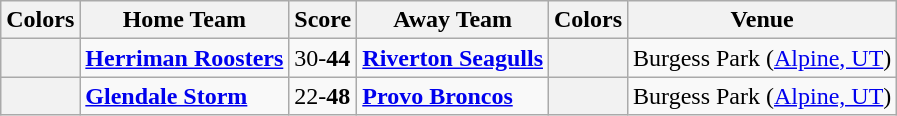<table class="wikitable">
<tr>
<th>Colors</th>
<th>Home Team</th>
<th>Score</th>
<th>Away Team</th>
<th>Colors</th>
<th>Venue</th>
</tr>
<tr>
<th></th>
<td><strong><a href='#'>Herriman Roosters</a></strong></td>
<td>30-<strong>44</strong></td>
<td><strong><a href='#'>Riverton Seagulls</a></strong></td>
<th></th>
<td>Burgess Park (<a href='#'>Alpine, UT</a>)</td>
</tr>
<tr>
<th></th>
<td><strong><a href='#'>Glendale Storm</a></strong></td>
<td>22-<strong>48</strong></td>
<td><strong><a href='#'>Provo Broncos</a></strong></td>
<th></th>
<td>Burgess Park (<a href='#'>Alpine, UT</a>)</td>
</tr>
</table>
